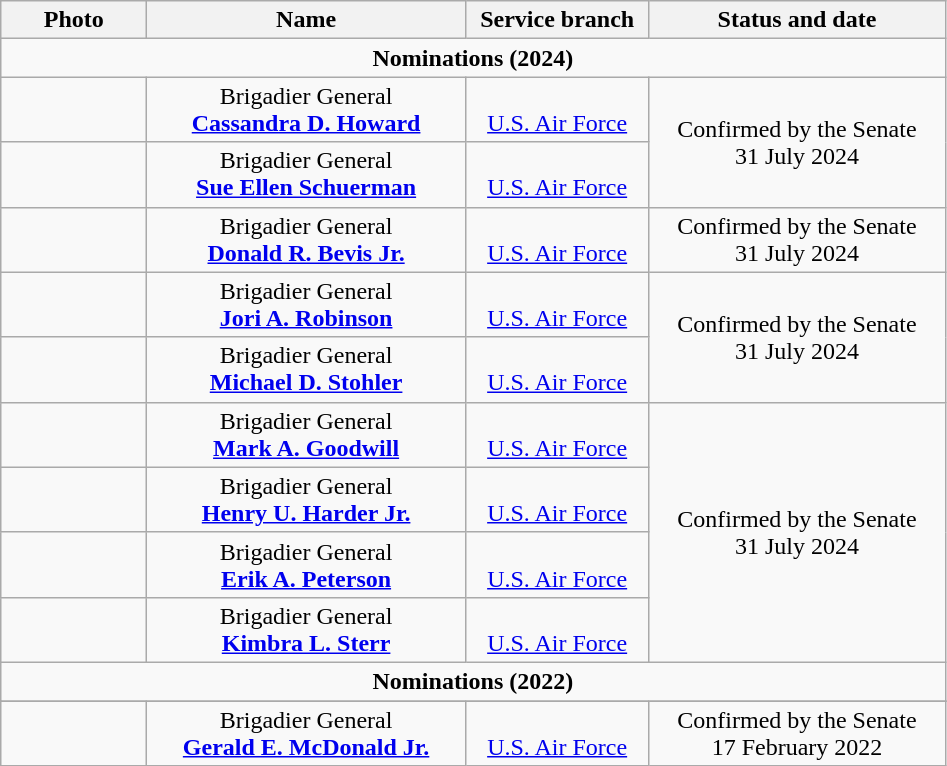<table class="wikitable sortable">
<tr>
<th width="90" class="unsortable" style="text-align:center">Photo</th>
<th width="205" style="text-align:center">Name</th>
<th width="115" class="unsortable" style="text-align:center">Service branch</th>
<th width="190" class="unsortable" style="text-align:center">Status and date</th>
</tr>
<tr>
<td colspan="4" style="text-align:center"><strong>Nominations (2024)</strong></td>
</tr>
<tr>
<td></td>
<td data-sort-value="howard" style="text-align:center">Brigadier General<br><strong><a href='#'>Cassandra D. Howard</a></strong></td>
<td style="text-align:center"><br><a href='#'>U.S. Air Force</a></td>
<td rowspan="2" style="text-align:center">Confirmed by the Senate<br>31 July 2024</td>
</tr>
<tr>
<td></td>
<td data-sort-value="schuerman" style="text-align:center">Brigadier General<br><strong><a href='#'>Sue Ellen Schuerman</a></strong></td>
<td style="text-align:center"><br><a href='#'>U.S. Air Force</a></td>
</tr>
<tr>
<td></td>
<td data-sort-value="bevis" style="text-align:center">Brigadier General<br><strong><a href='#'>Donald R. Bevis Jr.</a></strong></td>
<td style="text-align:center"><br><a href='#'>U.S. Air Force</a></td>
<td style="text-align:center">Confirmed by the Senate<br>31 July 2024</td>
</tr>
<tr>
<td></td>
<td data-sort-value="robinson" style="text-align:center">Brigadier General<br><strong><a href='#'>Jori A. Robinson</a></strong></td>
<td style="text-align:center"><br><a href='#'>U.S. Air Force</a></td>
<td rowspan="2" style="text-align:center">Confirmed by the Senate<br>31 July 2024</td>
</tr>
<tr>
<td></td>
<td data-sort-value="stohler" style="text-align:center">Brigadier General<br><strong><a href='#'>Michael D. Stohler</a></strong></td>
<td style="text-align:center"><br><a href='#'>U.S. Air Force</a></td>
</tr>
<tr>
<td></td>
<td data-sort-value="goodwill" style="text-align:center">Brigadier General<br><strong><a href='#'>Mark A. Goodwill</a></strong></td>
<td style="text-align:center"><br><a href='#'>U.S. Air Force</a></td>
<td rowspan="4" style="text-align:center">Confirmed by the Senate<br>31 July 2024</td>
</tr>
<tr>
<td></td>
<td data-sort-value="harder" style="text-align:center">Brigadier General<br><strong><a href='#'>Henry U. Harder Jr.</a></strong></td>
<td style="text-align:center"><br><a href='#'>U.S. Air Force</a></td>
</tr>
<tr>
<td></td>
<td data-sort-value="peterson" style="text-align:center">Brigadier General<br><strong><a href='#'>Erik A. Peterson</a></strong></td>
<td style="text-align:center"><br><a href='#'>U.S. Air Force</a></td>
</tr>
<tr>
<td></td>
<td data-sort-value="sterr" style="text-align:center">Brigadier General<br><strong><a href='#'>Kimbra L. Sterr</a></strong></td>
<td style="text-align:center"><br><a href='#'>U.S. Air Force</a></td>
</tr>
<tr>
<td colspan="4" style="text-align:center"><strong>Nominations (2022)</strong></td>
</tr>
<tr>
</tr>
<tr>
<td></td>
<td data-sort-value="mcdonald" style="text-align:center">Brigadier General<br><strong><a href='#'>Gerald E. McDonald Jr.</a></strong></td>
<td style="text-align:center"><br><a href='#'>U.S. Air Force</a></td>
<td style="text-align:center">Confirmed by the Senate<br>17 February 2022</td>
</tr>
</table>
